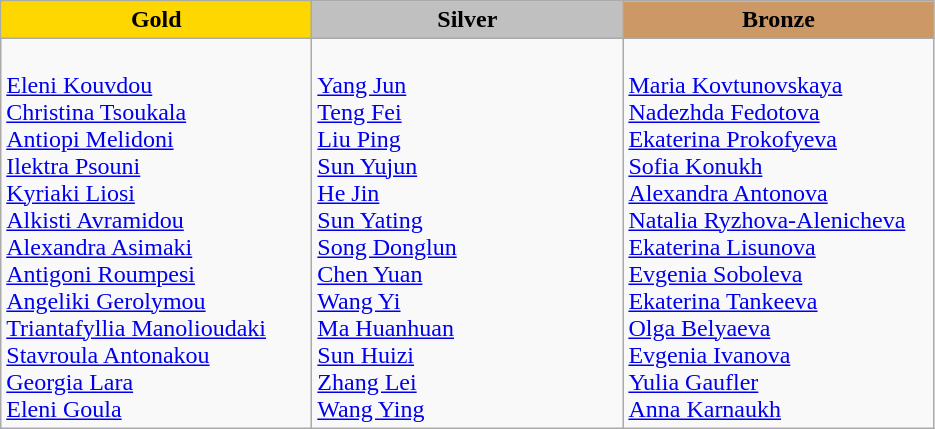<table class="wikitable" style="text-align:left">
<tr align="center">
<td width=200 bgcolor=gold><strong>Gold</strong></td>
<td width=200 bgcolor=silver><strong>Silver</strong></td>
<td width=200 bgcolor=CC9966><strong>Bronze</strong></td>
</tr>
<tr>
<td><br><a href='#'>Eleni Kouvdou</a><br><a href='#'>Christina Tsoukala</a><br><a href='#'>Antiopi Melidoni</a><br><a href='#'>Ilektra Psouni</a><br><a href='#'>Kyriaki Liosi</a><br><a href='#'>Alkisti Avramidou</a><br><a href='#'>Alexandra Asimaki</a><br><a href='#'>Antigoni Roumpesi</a><br><a href='#'>Angeliki Gerolymou</a><br><a href='#'>Triantafyllia Manolioudaki</a><br><a href='#'>Stavroula Antonakou</a><br><a href='#'>Georgia Lara</a><br><a href='#'>Eleni Goula</a></td>
<td><br><a href='#'>Yang Jun</a><br><a href='#'>Teng Fei</a><br><a href='#'>Liu Ping</a><br><a href='#'>Sun Yujun</a><br><a href='#'>He Jin</a><br><a href='#'>Sun Yating</a><br><a href='#'>Song Donglun</a><br><a href='#'>Chen Yuan</a><br><a href='#'>Wang Yi</a><br><a href='#'>Ma Huanhuan</a><br><a href='#'>Sun Huizi</a><br><a href='#'>Zhang Lei</a><br><a href='#'>Wang Ying</a></td>
<td><br><a href='#'>Maria Kovtunovskaya</a><br><a href='#'>Nadezhda Fedotova</a><br><a href='#'>Ekaterina Prokofyeva</a><br><a href='#'>Sofia Konukh</a><br><a href='#'>Alexandra Antonova</a><br><a href='#'>Natalia Ryzhova-Alenicheva</a><br><a href='#'>Ekaterina Lisunova</a><br><a href='#'>Evgenia Soboleva</a><br><a href='#'>Ekaterina Tankeeva</a><br><a href='#'>Olga Belyaeva</a><br><a href='#'>Evgenia Ivanova</a><br><a href='#'>Yulia Gaufler</a><br><a href='#'>Anna Karnaukh</a></td>
</tr>
</table>
